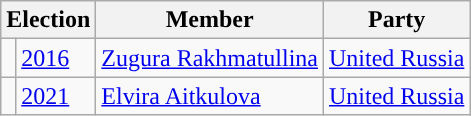<table class="wikitable">
<tr>
<th colspan="2">Election</th>
<th>Member</th>
<th>Party</th>
</tr>
<tr>
<td style="background-color: "></td>
<td><a href='#'>2016</a></td>
<td><a href='#'>Zugura Rakhmatullina</a></td>
<td><a href='#'>United Russia</a></td>
</tr>
<tr>
<td style="background-color: "></td>
<td><a href='#'>2021</a></td>
<td><a href='#'>Elvira Aitkulova</a></td>
<td><a href='#'>United Russia</a></td>
</tr>
</table>
